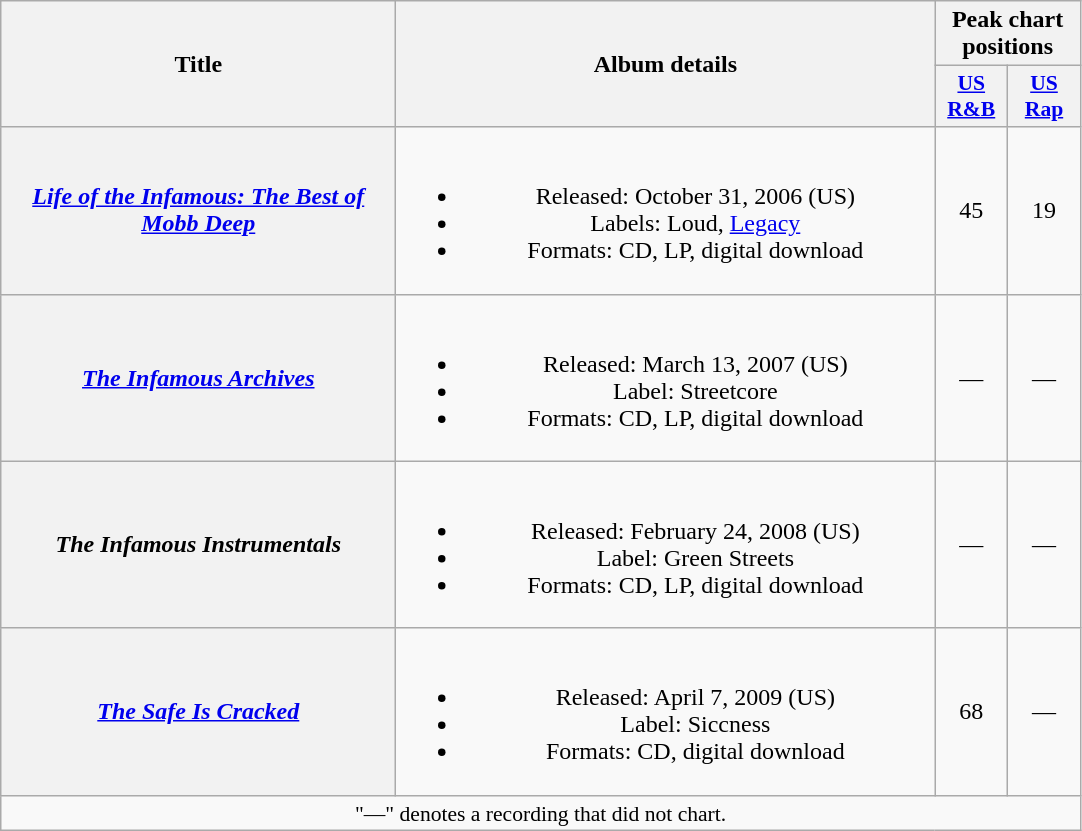<table class="wikitable plainrowheaders" style="text-align:center;" border="1">
<tr>
<th scope="col" rowspan="2" style="width:16em;">Title</th>
<th scope="col" rowspan="2" style="width:22em;">Album details</th>
<th scope="col" colspan="2">Peak chart positions</th>
</tr>
<tr>
<th scope="col" style="width:2.9em;font-size:90%;"><a href='#'>US<br>R&B</a><br></th>
<th scope="col" style="width:2.9em;font-size:90%;"><a href='#'>US<br>Rap</a><br></th>
</tr>
<tr>
<th scope="row"><em><a href='#'>Life of the Infamous: The Best of Mobb Deep</a></em></th>
<td><br><ul><li>Released: October 31, 2006 <span>(US)</span></li><li>Labels: Loud, <a href='#'>Legacy</a></li><li>Formats: CD, LP, digital download</li></ul></td>
<td>45</td>
<td>19</td>
</tr>
<tr>
<th scope="row"><em><a href='#'>The Infamous Archives</a></em></th>
<td><br><ul><li>Released: March 13, 2007 <span>(US)</span></li><li>Label: Streetcore</li><li>Formats: CD, LP, digital download</li></ul></td>
<td>—</td>
<td>—</td>
</tr>
<tr>
<th scope="row"><em>The Infamous Instrumentals</em></th>
<td><br><ul><li>Released: February 24, 2008 <span>(US)</span></li><li>Label: Green Streets</li><li>Formats: CD, LP, digital download</li></ul></td>
<td>—</td>
<td>—</td>
</tr>
<tr>
<th scope="row"><em><a href='#'>The Safe Is Cracked</a></em></th>
<td><br><ul><li>Released: April 7, 2009 <span>(US)</span></li><li>Label: Siccness</li><li>Formats: CD, digital download</li></ul></td>
<td>68</td>
<td>—</td>
</tr>
<tr>
<td colspan="14" style="font-size:90%">"—" denotes a recording that did not chart.</td>
</tr>
</table>
